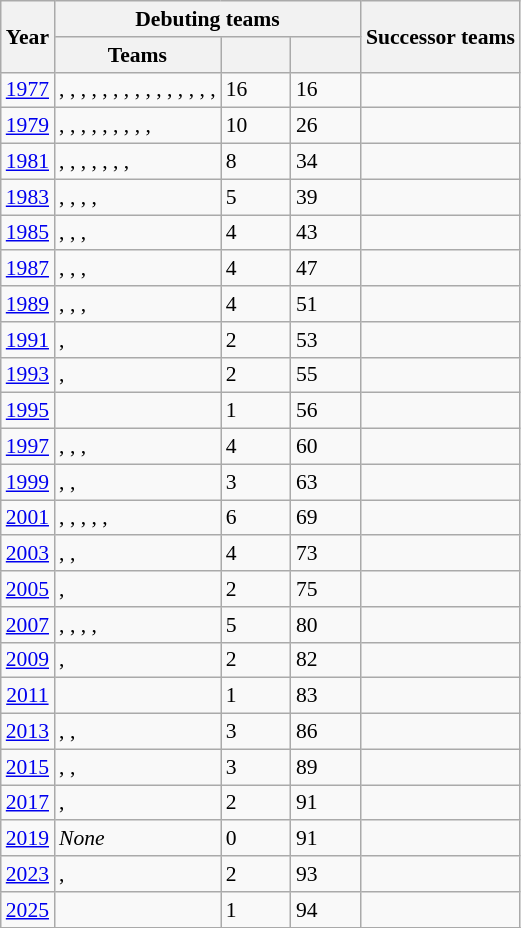<table class="wikitable" style="font-size: 90%">
<tr>
<th rowspan=2>Year</th>
<th colspan=3>Debuting teams</th>
<th rowspan=2>Successor teams</th>
</tr>
<tr>
<th>Teams</th>
<th width=40></th>
<th width=40></th>
</tr>
<tr>
<td valign=top; align=center><a href='#'>1977</a></td>
<td>, , , , , , , , , , , , , , , </td>
<td>16</td>
<td>16</td>
<td align=left></td>
</tr>
<tr>
<td valign=top; align=center><a href='#'>1979</a></td>
<td>, , , , , , , , , </td>
<td>10</td>
<td>26</td>
<td align=left></td>
</tr>
<tr>
<td valign=top; align=center><a href='#'>1981</a></td>
<td>, , , , , , , </td>
<td>8</td>
<td>34</td>
<td align=left></td>
</tr>
<tr>
<td valign=top; align=center><a href='#'>1983</a></td>
<td>, , , , </td>
<td>5</td>
<td>39</td>
<td align=left></td>
</tr>
<tr>
<td valign=top; align=center><a href='#'>1985</a></td>
<td>, , , </td>
<td>4</td>
<td>43</td>
<td align=left></td>
</tr>
<tr>
<td valign=top; align=center><a href='#'>1987</a></td>
<td>, , , </td>
<td>4</td>
<td>47</td>
<td align=left></td>
</tr>
<tr>
<td valign=top; align=center><a href='#'>1989</a></td>
<td>, , , </td>
<td>4</td>
<td>51</td>
<td align=left></td>
</tr>
<tr>
<td valign=top; align=center><a href='#'>1991</a></td>
<td>, </td>
<td>2</td>
<td>53</td>
<td align=left></td>
</tr>
<tr>
<td valign=top; align=center><a href='#'>1993</a></td>
<td>, </td>
<td>2</td>
<td>55</td>
<td align=left></td>
</tr>
<tr>
<td valign=top; align=center><a href='#'>1995</a></td>
<td></td>
<td>1</td>
<td>56</td>
<td align=left></td>
</tr>
<tr>
<td valign=top; align=center><a href='#'>1997</a></td>
<td>, , , </td>
<td>4</td>
<td>60</td>
<td align=left></td>
</tr>
<tr>
<td valign=top; align=center><a href='#'>1999</a></td>
<td>, , </td>
<td>3</td>
<td>63</td>
<td align=left></td>
</tr>
<tr>
<td valign=top; align=center><a href='#'>2001</a></td>
<td>, , , , , </td>
<td>6</td>
<td>69</td>
<td align=left></td>
</tr>
<tr>
<td valign=top; align=center><a href='#'>2003</a></td>
<td>, , </td>
<td>4</td>
<td>73</td>
<td align=left></td>
</tr>
<tr>
<td valign=top; align=center><a href='#'>2005</a></td>
<td>, </td>
<td>2</td>
<td>75</td>
<td align=left></td>
</tr>
<tr>
<td valign=top; align=center><a href='#'>2007</a></td>
<td>, , , , </td>
<td>5</td>
<td>80</td>
<td align=left></td>
</tr>
<tr>
<td valign=top; align=center><a href='#'>2009</a></td>
<td>, </td>
<td>2</td>
<td>82</td>
<td align=left></td>
</tr>
<tr>
<td valign=top; align=center><a href='#'>2011</a></td>
<td></td>
<td>1</td>
<td>83</td>
<td align=left></td>
</tr>
<tr>
<td valign=top; align=center><a href='#'>2013</a></td>
<td>, , </td>
<td>3</td>
<td>86</td>
<td align=left></td>
</tr>
<tr>
<td valign=top; align=center><a href='#'>2015</a></td>
<td>, , </td>
<td>3</td>
<td>89</td>
<td align=left></td>
</tr>
<tr>
<td valign=top; align=center><a href='#'>2017</a></td>
<td>, </td>
<td>2</td>
<td>91</td>
<td align=left></td>
</tr>
<tr>
<td valign=top; align=center><a href='#'>2019</a></td>
<td><em>None</em></td>
<td>0</td>
<td>91</td>
<td align=left></td>
</tr>
<tr>
<td valign=top; align=center><a href='#'>2023</a></td>
<td>, </td>
<td>2</td>
<td>93</td>
<td align=left></td>
</tr>
<tr>
<td valign=top; align=center><a href='#'>2025</a></td>
<td></td>
<td>1</td>
<td>94</td>
<td align=left></td>
</tr>
<tr>
</tr>
</table>
